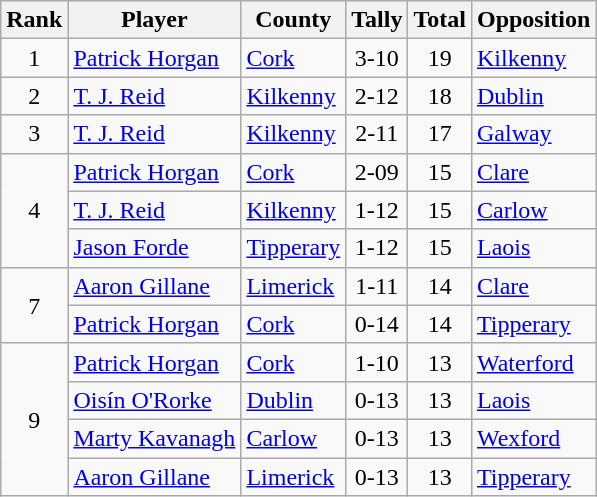<table class="wikitable">
<tr>
<th>Rank</th>
<th>Player</th>
<th>County</th>
<th>Tally</th>
<th>Total</th>
<th>Opposition</th>
</tr>
<tr>
<td rowspan=1 align=center>1</td>
<td><a href='#'>Patrick Horgan</a></td>
<td><a href='#'>Cork</a></td>
<td align=center>3-10</td>
<td align=center>19</td>
<td><a href='#'>Kilkenny</a></td>
</tr>
<tr>
<td rowspan=1 align=center>2</td>
<td><a href='#'>T. J. Reid</a></td>
<td><a href='#'>Kilkenny</a></td>
<td align=center>2-12</td>
<td align=center>18</td>
<td><a href='#'>Dublin</a></td>
</tr>
<tr>
<td rowspan=1 align=center>3</td>
<td><a href='#'>T. J. Reid</a></td>
<td><a href='#'>Kilkenny</a></td>
<td align=center>2-11</td>
<td align=center>17</td>
<td><a href='#'>Galway</a></td>
</tr>
<tr>
<td rowspan=3 align=center>4</td>
<td><a href='#'>Patrick Horgan</a></td>
<td><a href='#'>Cork</a></td>
<td align=center>2-09</td>
<td align=center>15</td>
<td><a href='#'>Clare</a></td>
</tr>
<tr>
<td><a href='#'>T. J. Reid</a></td>
<td><a href='#'>Kilkenny</a></td>
<td align=center>1-12</td>
<td align=center>15</td>
<td><a href='#'>Carlow</a></td>
</tr>
<tr>
<td><a href='#'>Jason Forde</a></td>
<td><a href='#'>Tipperary</a></td>
<td align=center>1-12</td>
<td align=center>15</td>
<td><a href='#'>Laois</a></td>
</tr>
<tr>
<td rowspan=2 align=center>7</td>
<td><a href='#'>Aaron Gillane</a></td>
<td><a href='#'>Limerick</a></td>
<td align=center>1-11</td>
<td align=center>14</td>
<td><a href='#'>Clare</a></td>
</tr>
<tr>
<td><a href='#'>Patrick Horgan</a></td>
<td><a href='#'>Cork</a></td>
<td align=center>0-14</td>
<td align=center>14</td>
<td><a href='#'>Tipperary</a></td>
</tr>
<tr>
<td rowspan=4 align=center>9</td>
<td><a href='#'>Patrick Horgan</a></td>
<td><a href='#'>Cork</a></td>
<td align=center>1-10</td>
<td align=center>13</td>
<td><a href='#'>Waterford</a></td>
</tr>
<tr>
<td><a href='#'>Oisín O'Rorke</a></td>
<td><a href='#'>Dublin</a></td>
<td align=center>0-13</td>
<td align=center>13</td>
<td><a href='#'>Laois</a></td>
</tr>
<tr>
<td><a href='#'>Marty Kavanagh</a></td>
<td><a href='#'>Carlow</a></td>
<td align=center>0-13</td>
<td align=center>13</td>
<td><a href='#'>Wexford</a></td>
</tr>
<tr>
<td><a href='#'>Aaron Gillane</a></td>
<td><a href='#'>Limerick</a></td>
<td align=center>0-13</td>
<td align=center>13</td>
<td><a href='#'>Tipperary</a></td>
</tr>
</table>
